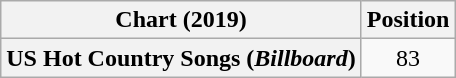<table class="wikitable plainrowheaders" style="text-align:center">
<tr>
<th scope="col">Chart (2019)</th>
<th scope="col">Position</th>
</tr>
<tr>
<th scope="row">US Hot Country Songs (<em>Billboard</em>)</th>
<td>83</td>
</tr>
</table>
